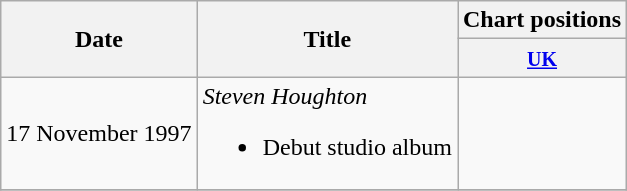<table class="wikitable">
<tr>
<th align="center" rowspan="2">Date</th>
<th align="center" rowspan="2">Title</th>
<th align="center" colspan="2">Chart positions</th>
</tr>
<tr>
<th align="center" rowspan=1"><small><a href='#'>UK</a></small></th>
</tr>
<tr>
<td>17 November 1997</td>
<td><em>Steven Houghton</em><br><ul><li>Debut studio album</li></ul></td>
<td></td>
</tr>
<tr>
</tr>
</table>
